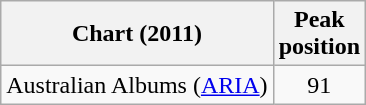<table class="wikitable">
<tr>
<th>Chart (2011)</th>
<th>Peak<br>position</th>
</tr>
<tr>
<td>Australian Albums (<a href='#'>ARIA</a>)</td>
<td style="text-align:center;">91</td>
</tr>
</table>
